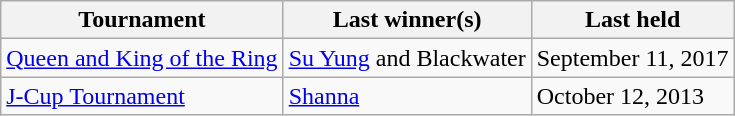<table class="wikitable">
<tr>
<th>Tournament</th>
<th>Last winner(s)</th>
<th>Last held</th>
</tr>
<tr>
<td><a href='#'>Queen and King of the Ring</a></td>
<td><a href='#'>Su Yung</a> and Blackwater</td>
<td>September 11, 2017</td>
</tr>
<tr>
<td><a href='#'>J-Cup Tournament</a></td>
<td><a href='#'>Shanna</a></td>
<td>October 12, 2013</td>
</tr>
</table>
